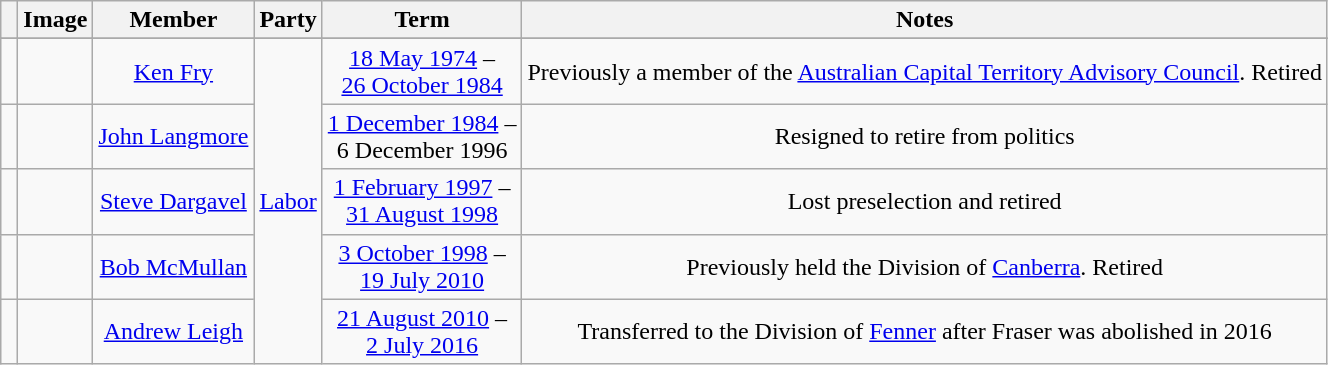<table class=wikitable style="text-align:center">
<tr>
<th></th>
<th>Image</th>
<th>Member</th>
<th>Party</th>
<th>Term</th>
<th>Notes</th>
</tr>
<tr>
</tr>
<tr>
<td> </td>
<td></td>
<td><a href='#'>Ken Fry</a><br></td>
<td rowspan="5"><a href='#'>Labor</a></td>
<td nowrap><a href='#'>18 May 1974</a> –<br><a href='#'>26 October 1984</a></td>
<td>Previously a member of the <a href='#'>Australian Capital Territory Advisory Council</a>. Retired</td>
</tr>
<tr>
<td> </td>
<td></td>
<td><a href='#'>John Langmore</a><br></td>
<td nowrap><a href='#'>1 December 1984</a> –<br>6 December 1996</td>
<td>Resigned to retire from politics</td>
</tr>
<tr>
<td> </td>
<td></td>
<td><a href='#'>Steve Dargavel</a><br></td>
<td nowrap><a href='#'>1 February 1997</a> –<br><a href='#'>31 August 1998</a></td>
<td>Lost preselection and retired</td>
</tr>
<tr>
<td> </td>
<td></td>
<td><a href='#'>Bob McMullan</a><br></td>
<td nowrap><a href='#'>3 October 1998</a> –<br><a href='#'>19 July 2010</a></td>
<td>Previously held the Division of <a href='#'>Canberra</a>. Retired</td>
</tr>
<tr>
<td> </td>
<td></td>
<td><a href='#'>Andrew Leigh</a><br></td>
<td nowrap><a href='#'>21 August 2010</a> –<br><a href='#'>2 July 2016</a></td>
<td>Transferred to the Division of <a href='#'>Fenner</a> after Fraser was abolished in 2016</td>
</tr>
</table>
